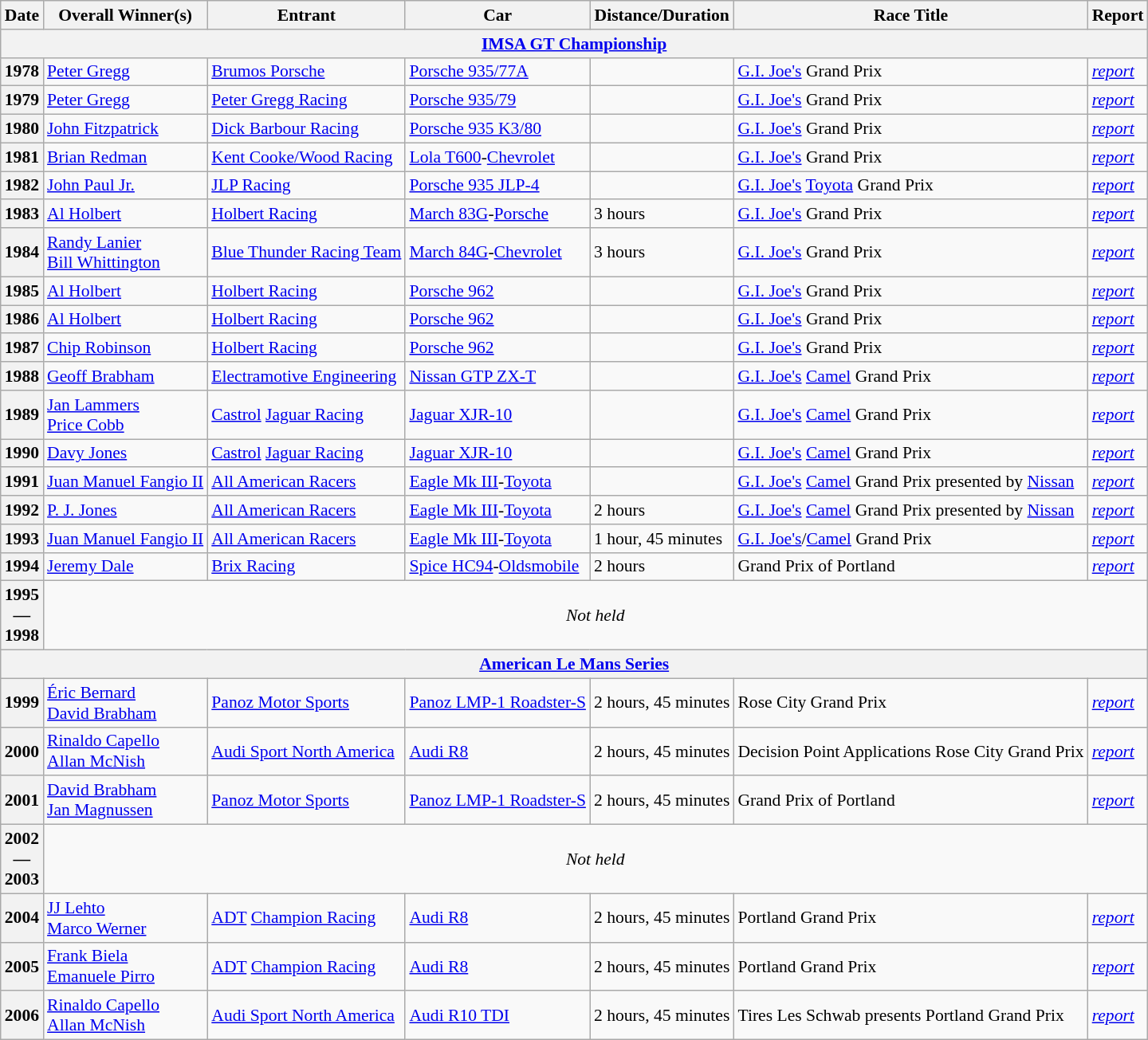<table class="wikitable" style="font-size: 90%;">
<tr>
<th>Date</th>
<th>Overall Winner(s)</th>
<th>Entrant</th>
<th>Car</th>
<th>Distance/Duration</th>
<th>Race Title</th>
<th>Report</th>
</tr>
<tr>
<th colspan="7"><a href='#'>IMSA GT Championship</a></th>
</tr>
<tr>
<th>1978</th>
<td> <a href='#'>Peter Gregg</a></td>
<td> <a href='#'>Brumos Porsche</a></td>
<td><a href='#'>Porsche 935/77A</a></td>
<td></td>
<td><a href='#'>G.I. Joe's</a> Grand Prix</td>
<td><em><a href='#'>report</a></em></td>
</tr>
<tr>
<th>1979</th>
<td> <a href='#'>Peter Gregg</a></td>
<td> <a href='#'>Peter Gregg Racing</a></td>
<td><a href='#'>Porsche 935/79</a></td>
<td></td>
<td><a href='#'>G.I. Joe's</a> Grand Prix</td>
<td><em><a href='#'>report</a></em></td>
</tr>
<tr>
<th>1980</th>
<td> <a href='#'>John Fitzpatrick</a></td>
<td> <a href='#'>Dick Barbour Racing</a></td>
<td><a href='#'>Porsche 935 K3/80</a></td>
<td></td>
<td><a href='#'>G.I. Joe's</a> Grand Prix</td>
<td><em><a href='#'>report</a></em></td>
</tr>
<tr>
<th>1981</th>
<td> <a href='#'>Brian Redman</a></td>
<td> <a href='#'>Kent Cooke/Wood Racing</a></td>
<td><a href='#'>Lola T600</a>-<a href='#'>Chevrolet</a></td>
<td></td>
<td><a href='#'>G.I. Joe's</a> Grand Prix</td>
<td><em><a href='#'>report</a></em></td>
</tr>
<tr>
<th>1982</th>
<td> <a href='#'>John Paul Jr.</a></td>
<td> <a href='#'>JLP Racing</a></td>
<td><a href='#'>Porsche 935 JLP-4</a></td>
<td></td>
<td><a href='#'>G.I. Joe's</a> <a href='#'>Toyota</a> Grand Prix</td>
<td><em><a href='#'>report</a></em></td>
</tr>
<tr>
<th>1983</th>
<td> <a href='#'>Al Holbert</a></td>
<td> <a href='#'>Holbert Racing</a></td>
<td><a href='#'>March 83G</a>-<a href='#'>Porsche</a></td>
<td>3 hours</td>
<td><a href='#'>G.I. Joe's</a> Grand Prix</td>
<td><em><a href='#'>report</a></em></td>
</tr>
<tr>
<th>1984</th>
<td> <a href='#'>Randy Lanier</a><br> <a href='#'>Bill Whittington</a></td>
<td> <a href='#'>Blue Thunder Racing Team</a></td>
<td><a href='#'>March 84G</a>-<a href='#'>Chevrolet</a></td>
<td>3 hours</td>
<td><a href='#'>G.I. Joe's</a> Grand Prix</td>
<td><em><a href='#'>report</a></em></td>
</tr>
<tr>
<th>1985</th>
<td> <a href='#'>Al Holbert</a></td>
<td> <a href='#'>Holbert Racing</a></td>
<td><a href='#'>Porsche 962</a></td>
<td></td>
<td><a href='#'>G.I. Joe's</a> Grand Prix</td>
<td><em><a href='#'>report</a></em></td>
</tr>
<tr>
<th>1986</th>
<td> <a href='#'>Al Holbert</a></td>
<td> <a href='#'>Holbert Racing</a></td>
<td><a href='#'>Porsche 962</a></td>
<td></td>
<td><a href='#'>G.I. Joe's</a> Grand Prix</td>
<td><em><a href='#'>report</a></em></td>
</tr>
<tr>
<th>1987</th>
<td> <a href='#'>Chip Robinson</a></td>
<td> <a href='#'>Holbert Racing</a></td>
<td><a href='#'>Porsche 962</a></td>
<td></td>
<td><a href='#'>G.I. Joe's</a> Grand Prix</td>
<td><em><a href='#'>report</a></em></td>
</tr>
<tr>
<th>1988</th>
<td> <a href='#'>Geoff Brabham</a></td>
<td> <a href='#'>Electramotive Engineering</a></td>
<td><a href='#'>Nissan GTP ZX-T</a></td>
<td></td>
<td><a href='#'>G.I. Joe's</a> <a href='#'>Camel</a> Grand Prix</td>
<td><em><a href='#'>report</a></em></td>
</tr>
<tr>
<th>1989</th>
<td> <a href='#'>Jan Lammers</a><br> <a href='#'>Price Cobb</a></td>
<td> <a href='#'>Castrol</a> <a href='#'>Jaguar Racing</a></td>
<td><a href='#'>Jaguar XJR-10</a></td>
<td></td>
<td><a href='#'>G.I. Joe's</a> <a href='#'>Camel</a> Grand Prix</td>
<td><em><a href='#'>report</a></em></td>
</tr>
<tr>
<th>1990</th>
<td> <a href='#'>Davy Jones</a></td>
<td> <a href='#'>Castrol</a> <a href='#'>Jaguar Racing</a></td>
<td><a href='#'>Jaguar XJR-10</a></td>
<td></td>
<td><a href='#'>G.I. Joe's</a> <a href='#'>Camel</a> Grand Prix</td>
<td><em><a href='#'>report</a></em></td>
</tr>
<tr>
<th>1991</th>
<td> <a href='#'>Juan Manuel Fangio II</a></td>
<td> <a href='#'>All American Racers</a></td>
<td><a href='#'>Eagle Mk III</a>-<a href='#'>Toyota</a></td>
<td></td>
<td><a href='#'>G.I. Joe's</a> <a href='#'>Camel</a> Grand Prix presented by <a href='#'>Nissan</a></td>
<td><em><a href='#'>report</a></em></td>
</tr>
<tr>
<th>1992</th>
<td> <a href='#'>P. J. Jones</a></td>
<td> <a href='#'>All American Racers</a></td>
<td><a href='#'>Eagle Mk III</a>-<a href='#'>Toyota</a></td>
<td>2 hours</td>
<td><a href='#'>G.I. Joe's</a> <a href='#'>Camel</a> Grand Prix presented by <a href='#'>Nissan</a></td>
<td><em><a href='#'>report</a></em></td>
</tr>
<tr>
<th>1993</th>
<td> <a href='#'>Juan Manuel Fangio II</a></td>
<td> <a href='#'>All American Racers</a></td>
<td><a href='#'>Eagle Mk III</a>-<a href='#'>Toyota</a></td>
<td>1 hour, 45 minutes</td>
<td><a href='#'>G.I. Joe's</a>/<a href='#'>Camel</a> Grand Prix</td>
<td><em><a href='#'>report</a></em></td>
</tr>
<tr>
<th>1994</th>
<td> <a href='#'>Jeremy Dale</a></td>
<td> <a href='#'>Brix Racing</a></td>
<td><a href='#'>Spice HC94</a>-<a href='#'>Oldsmobile</a></td>
<td>2 hours</td>
<td>Grand Prix of Portland</td>
<td><em><a href='#'>report</a></em></td>
</tr>
<tr>
<th>1995<br>—<br>1998</th>
<td colspan="6" style="text-align:center"><em>Not held</em></td>
</tr>
<tr>
<th colspan="7"><a href='#'>American Le Mans Series</a></th>
</tr>
<tr>
<th>1999</th>
<td> <a href='#'>Éric Bernard</a><br> <a href='#'>David Brabham</a></td>
<td> <a href='#'>Panoz Motor Sports</a></td>
<td><a href='#'>Panoz LMP-1 Roadster-S</a></td>
<td>2 hours, 45 minutes</td>
<td>Rose City Grand Prix</td>
<td><em><a href='#'>report</a></em></td>
</tr>
<tr>
<th>2000</th>
<td> <a href='#'>Rinaldo Capello</a><br> <a href='#'>Allan McNish</a></td>
<td> <a href='#'>Audi Sport North America</a></td>
<td><a href='#'>Audi R8</a></td>
<td>2 hours, 45 minutes</td>
<td>Decision Point Applications Rose City Grand Prix</td>
<td><em><a href='#'>report</a></em></td>
</tr>
<tr>
<th>2001</th>
<td> <a href='#'>David Brabham</a><br> <a href='#'>Jan Magnussen</a></td>
<td> <a href='#'>Panoz Motor Sports</a></td>
<td><a href='#'>Panoz LMP-1 Roadster-S</a></td>
<td>2 hours, 45 minutes</td>
<td>Grand Prix of Portland</td>
<td><em><a href='#'>report</a></em></td>
</tr>
<tr>
<th>2002<br>—<br>2003</th>
<td colspan="6" style="text-align:center"><em>Not held</em></td>
</tr>
<tr>
<th>2004</th>
<td> <a href='#'>JJ Lehto</a><br> <a href='#'>Marco Werner</a></td>
<td> <a href='#'>ADT</a> <a href='#'>Champion Racing</a></td>
<td><a href='#'>Audi R8</a></td>
<td>2 hours, 45 minutes</td>
<td>Portland Grand Prix</td>
<td><em><a href='#'>report</a></em></td>
</tr>
<tr>
<th>2005</th>
<td> <a href='#'>Frank Biela</a><br> <a href='#'>Emanuele Pirro</a></td>
<td> <a href='#'>ADT</a> <a href='#'>Champion Racing</a></td>
<td><a href='#'>Audi R8</a></td>
<td>2 hours, 45 minutes</td>
<td>Portland Grand Prix</td>
<td><em><a href='#'>report</a></em></td>
</tr>
<tr>
<th>2006</th>
<td> <a href='#'>Rinaldo Capello</a><br> <a href='#'>Allan McNish</a></td>
<td> <a href='#'>Audi Sport North America</a></td>
<td><a href='#'>Audi R10 TDI</a></td>
<td>2 hours, 45 minutes</td>
<td>Tires Les Schwab presents Portland Grand Prix</td>
<td><em><a href='#'>report</a></em></td>
</tr>
</table>
